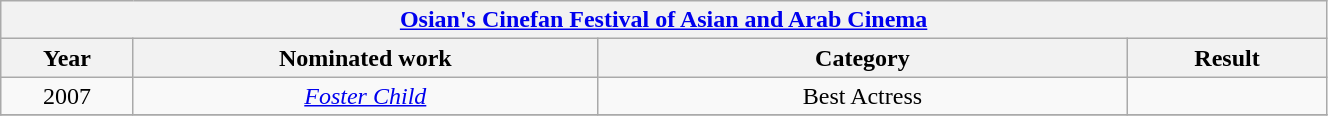<table width="70%" class="wikitable sortable">
<tr>
<th colspan="4" align="center"><a href='#'>Osian's Cinefan Festival of Asian and Arab Cinema</a></th>
</tr>
<tr>
<th width="10%">Year</th>
<th width="35%">Nominated work</th>
<th width="40%">Category</th>
<th width="15%">Result</th>
</tr>
<tr>
<td align="center">2007</td>
<td align="center"><em><a href='#'>Foster Child</a></em></td>
<td align="center">Best Actress</td>
<td></td>
</tr>
<tr>
</tr>
</table>
